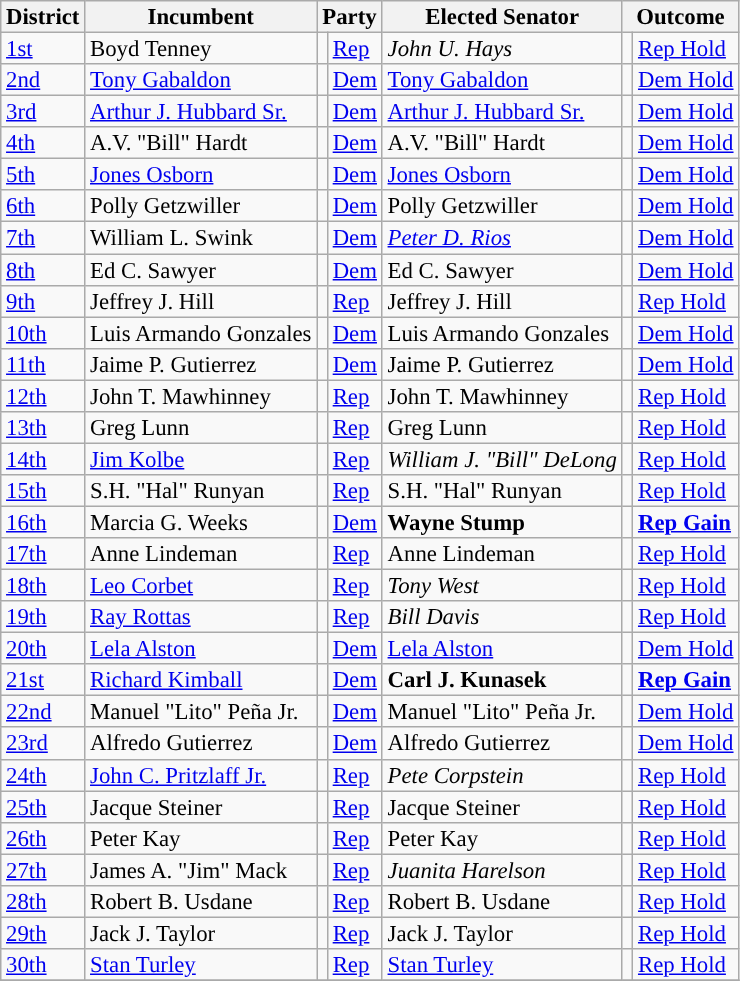<table class="sortable wikitable" style="font-size:95%;line-height:14px;">
<tr>
<th>District</th>
<th>Incumbent</th>
<th colspan="2">Party</th>
<th>Elected Senator</th>
<th colspan="2">Outcome</th>
</tr>
<tr>
<td><a href='#'>1st</a></td>
<td>Boyd Tenney</td>
<td style="background:"></td>
<td><a href='#'>Rep</a></td>
<td><em>John U. Hays</em></td>
<td style="background:"></td>
<td><a href='#'>Rep Hold</a></td>
</tr>
<tr>
<td><a href='#'>2nd</a></td>
<td><a href='#'>Tony Gabaldon</a></td>
<td style="background:"></td>
<td><a href='#'>Dem</a></td>
<td><a href='#'>Tony Gabaldon</a></td>
<td style="background:"></td>
<td><a href='#'>Dem Hold</a></td>
</tr>
<tr>
<td><a href='#'>3rd</a></td>
<td><a href='#'>Arthur J. Hubbard Sr.</a></td>
<td style="background:"></td>
<td><a href='#'>Dem</a></td>
<td><a href='#'>Arthur J. Hubbard Sr.</a></td>
<td style="background:"></td>
<td><a href='#'>Dem Hold</a></td>
</tr>
<tr>
<td><a href='#'>4th</a></td>
<td>A.V. "Bill" Hardt</td>
<td style="background:"></td>
<td><a href='#'>Dem</a></td>
<td>A.V. "Bill" Hardt</td>
<td style="background:"></td>
<td><a href='#'>Dem Hold</a></td>
</tr>
<tr>
<td><a href='#'>5th</a></td>
<td><a href='#'>Jones Osborn</a></td>
<td style="background:"></td>
<td><a href='#'>Dem</a></td>
<td><a href='#'>Jones Osborn</a></td>
<td style="background:"></td>
<td><a href='#'>Dem Hold</a></td>
</tr>
<tr>
<td><a href='#'>6th</a></td>
<td>Polly Getzwiller</td>
<td style="background:"></td>
<td><a href='#'>Dem</a></td>
<td>Polly Getzwiller</td>
<td style="background:"></td>
<td><a href='#'>Dem Hold</a></td>
</tr>
<tr>
<td><a href='#'>7th</a></td>
<td>William L. Swink</td>
<td style="background:"></td>
<td><a href='#'>Dem</a></td>
<td><em><a href='#'>Peter D. Rios</a></em></td>
<td style="background:"></td>
<td><a href='#'>Dem Hold</a></td>
</tr>
<tr>
<td><a href='#'>8th</a></td>
<td>Ed C. Sawyer</td>
<td style="background:"></td>
<td><a href='#'>Dem</a></td>
<td>Ed C. Sawyer</td>
<td style="background:"></td>
<td><a href='#'>Dem Hold</a></td>
</tr>
<tr>
<td><a href='#'>9th</a></td>
<td>Jeffrey J. Hill</td>
<td style="background:"></td>
<td><a href='#'>Rep</a></td>
<td>Jeffrey J. Hill</td>
<td style="background:"></td>
<td><a href='#'>Rep Hold</a></td>
</tr>
<tr>
<td><a href='#'>10th</a></td>
<td>Luis Armando Gonzales</td>
<td style="background:"></td>
<td><a href='#'>Dem</a></td>
<td>Luis Armando Gonzales</td>
<td style="background:"></td>
<td><a href='#'>Dem Hold</a></td>
</tr>
<tr>
<td><a href='#'>11th</a></td>
<td>Jaime P. Gutierrez</td>
<td style="background:"></td>
<td><a href='#'>Dem</a></td>
<td>Jaime P. Gutierrez</td>
<td style="background:"></td>
<td><a href='#'>Dem Hold</a></td>
</tr>
<tr>
<td><a href='#'>12th</a></td>
<td>John T. Mawhinney</td>
<td style="background:"></td>
<td><a href='#'>Rep</a></td>
<td>John T. Mawhinney</td>
<td style="background:"></td>
<td><a href='#'>Rep Hold</a></td>
</tr>
<tr>
<td><a href='#'>13th</a></td>
<td>Greg Lunn</td>
<td style="background:"></td>
<td><a href='#'>Rep</a></td>
<td>Greg Lunn</td>
<td style="background:"></td>
<td><a href='#'>Rep Hold</a></td>
</tr>
<tr>
<td><a href='#'>14th</a></td>
<td><a href='#'>Jim Kolbe</a></td>
<td style="background:"></td>
<td><a href='#'>Rep</a></td>
<td><em>William J. "Bill" DeLong</em></td>
<td style="background:"></td>
<td><a href='#'>Rep Hold</a></td>
</tr>
<tr>
<td><a href='#'>15th</a></td>
<td>S.H. "Hal" Runyan</td>
<td style="background:"></td>
<td><a href='#'>Rep</a></td>
<td>S.H. "Hal" Runyan</td>
<td style="background:"></td>
<td><a href='#'>Rep Hold</a></td>
</tr>
<tr>
<td><a href='#'>16th</a></td>
<td>Marcia G. Weeks</td>
<td style="background:"></td>
<td><a href='#'>Dem</a></td>
<td><strong>Wayne Stump</strong></td>
<td style="background:"></td>
<td><strong><a href='#'>Rep Gain</a></strong></td>
</tr>
<tr>
<td><a href='#'>17th</a></td>
<td>Anne Lindeman</td>
<td style="background:"></td>
<td><a href='#'>Rep</a></td>
<td>Anne Lindeman</td>
<td style="background:"></td>
<td><a href='#'>Rep Hold</a></td>
</tr>
<tr>
<td><a href='#'>18th</a></td>
<td><a href='#'>Leo Corbet</a></td>
<td style="background:"></td>
<td><a href='#'>Rep</a></td>
<td><em>Tony West</em></td>
<td style="background:"></td>
<td><a href='#'>Rep Hold</a></td>
</tr>
<tr>
<td><a href='#'>19th</a></td>
<td><a href='#'>Ray Rottas</a></td>
<td style="background:"></td>
<td><a href='#'>Rep</a></td>
<td><em>Bill Davis</em></td>
<td style="background:"></td>
<td><a href='#'>Rep Hold</a></td>
</tr>
<tr>
<td><a href='#'>20th</a></td>
<td><a href='#'>Lela Alston</a></td>
<td style="background:"></td>
<td><a href='#'>Dem</a></td>
<td><a href='#'>Lela Alston</a></td>
<td style="background:"></td>
<td><a href='#'>Dem Hold</a></td>
</tr>
<tr>
<td><a href='#'>21st</a></td>
<td><a href='#'>Richard Kimball</a></td>
<td style="background:"></td>
<td><a href='#'>Dem</a></td>
<td><strong>Carl J. Kunasek</strong></td>
<td style="background:"></td>
<td><strong><a href='#'>Rep Gain</a></strong></td>
</tr>
<tr>
<td><a href='#'>22nd</a></td>
<td>Manuel "Lito" Peña Jr.</td>
<td style="background:"></td>
<td><a href='#'>Dem</a></td>
<td>Manuel "Lito" Peña Jr.</td>
<td style="background:"></td>
<td><a href='#'>Dem Hold</a></td>
</tr>
<tr>
<td><a href='#'>23rd</a></td>
<td>Alfredo Gutierrez</td>
<td style="background:"></td>
<td><a href='#'>Dem</a></td>
<td>Alfredo Gutierrez</td>
<td style="background:"></td>
<td><a href='#'>Dem Hold</a></td>
</tr>
<tr>
<td><a href='#'>24th</a></td>
<td><a href='#'>John C. Pritzlaff Jr.</a></td>
<td style="background:"></td>
<td><a href='#'>Rep</a></td>
<td><em>Pete Corpstein</em></td>
<td style="background:"></td>
<td><a href='#'>Rep Hold</a></td>
</tr>
<tr>
<td><a href='#'>25th</a></td>
<td>Jacque Steiner</td>
<td style="background:"></td>
<td><a href='#'>Rep</a></td>
<td>Jacque Steiner</td>
<td style="background:"></td>
<td><a href='#'>Rep Hold</a></td>
</tr>
<tr>
<td><a href='#'>26th</a></td>
<td>Peter Kay</td>
<td style="background:"></td>
<td><a href='#'>Rep</a></td>
<td>Peter Kay</td>
<td style="background:"></td>
<td><a href='#'>Rep Hold</a></td>
</tr>
<tr>
<td><a href='#'>27th</a></td>
<td>James A. "Jim" Mack</td>
<td style="background:"></td>
<td><a href='#'>Rep</a></td>
<td><em>Juanita Harelson</em></td>
<td style="background:"></td>
<td><a href='#'>Rep Hold</a></td>
</tr>
<tr>
<td><a href='#'>28th</a></td>
<td>Robert B. Usdane</td>
<td style="background:"></td>
<td><a href='#'>Rep</a></td>
<td>Robert B. Usdane</td>
<td style="background:"></td>
<td><a href='#'>Rep Hold</a></td>
</tr>
<tr>
<td><a href='#'>29th</a></td>
<td>Jack J. Taylor</td>
<td style="background:"></td>
<td><a href='#'>Rep</a></td>
<td>Jack J. Taylor</td>
<td style="background:"></td>
<td><a href='#'>Rep Hold</a></td>
</tr>
<tr>
<td><a href='#'>30th</a></td>
<td><a href='#'>Stan Turley</a></td>
<td style="background:"></td>
<td><a href='#'>Rep</a></td>
<td><a href='#'>Stan Turley</a></td>
<td style="background:"></td>
<td><a href='#'>Rep Hold</a></td>
</tr>
<tr>
</tr>
</table>
